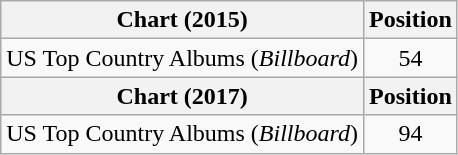<table class="wikitable">
<tr>
<th>Chart (2015)</th>
<th>Position</th>
</tr>
<tr>
<td>US Top Country Albums (<em>Billboard</em>)</td>
<td style="text-align:center">54</td>
</tr>
<tr>
<th>Chart (2017)</th>
<th>Position</th>
</tr>
<tr>
<td>US Top Country Albums (<em>Billboard</em>)</td>
<td style="text-align:center">94</td>
</tr>
</table>
